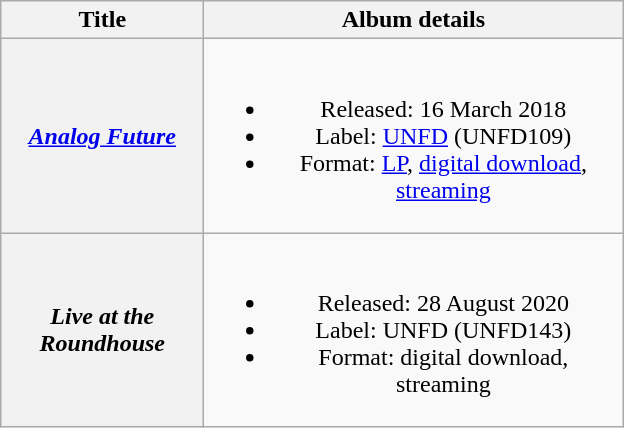<table class="wikitable plainrowheaders" style="text-align:center;">
<tr>
<th scope="col" style="width:8em;">Title</th>
<th scope="col" style="width:17em;">Album details</th>
</tr>
<tr>
<th scope="row"><em><a href='#'>Analog Future</a></em></th>
<td><br><ul><li>Released: 16 March 2018</li><li>Label: <a href='#'>UNFD</a> (UNFD109)</li><li>Format: <a href='#'>LP</a>, <a href='#'>digital download</a>, <a href='#'>streaming</a></li></ul></td>
</tr>
<tr>
<th scope="row"><em>Live at the Roundhouse</em></th>
<td><br><ul><li>Released: 28 August 2020</li><li>Label: UNFD (UNFD143)</li><li>Format: digital download, streaming</li></ul></td>
</tr>
</table>
